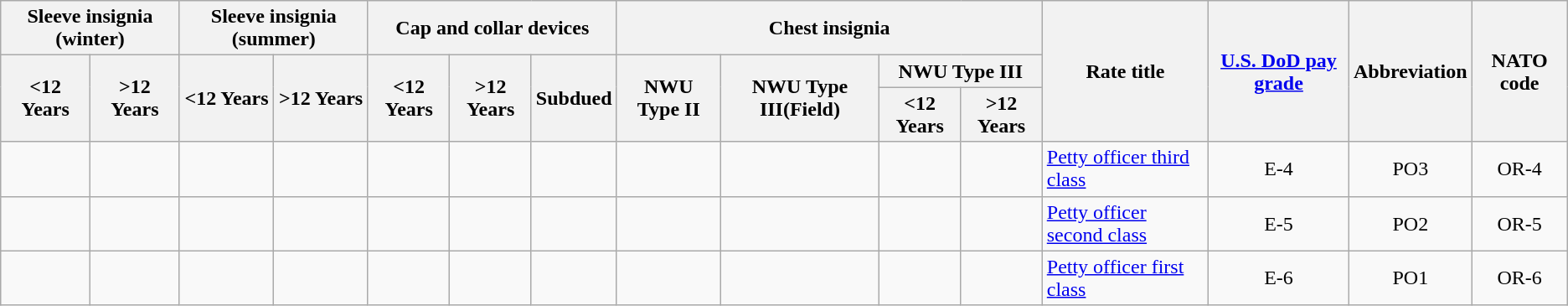<table class="wikitable">
<tr>
<th colspan="2">Sleeve insignia (winter)</th>
<th colspan="2">Sleeve insignia (summer)</th>
<th colspan="3">Cap and collar devices</th>
<th colspan="4">Chest insignia</th>
<th rowspan="3">Rate title</th>
<th rowspan="3"><a href='#'>U.S. DoD pay grade</a></th>
<th rowspan="3">Abbreviation</th>
<th rowspan="3">NATO code</th>
</tr>
<tr>
<th rowspan="2"><12 Years</th>
<th rowspan="2">>12 Years</th>
<th rowspan="2"><12 Years</th>
<th rowspan="2">>12 Years</th>
<th rowspan="2"><12 Years</th>
<th rowspan="2">>12 Years</th>
<th rowspan="2">Subdued</th>
<th rowspan="2">NWU Type II</th>
<th rowspan="2">NWU Type III(Field)</th>
<th colspan="2">NWU Type III</th>
</tr>
<tr>
<th><12 Years</th>
<th>>12 Years</th>
</tr>
<tr>
<td style="text-align:center;"></td>
<td style="text-align:center;"></td>
<td style="text-align:center;"></td>
<td style="text-align:center;"></td>
<td style="text-align:center;"></td>
<td style="text-align:center;"></td>
<td style="text-align:center;"></td>
<td style="text-align:center;"></td>
<td style="text-align:center;"></td>
<td style="text-align:center;"></td>
<td style="text-align:center;"></td>
<td><a href='#'>Petty officer third class</a></td>
<td style="text-align:center;">E-4</td>
<td style="text-align:center;">PO3</td>
<td style="text-align:center;">OR-4</td>
</tr>
<tr>
<td style="text-align:center;"></td>
<td style="text-align:center;"></td>
<td style="text-align:center;"></td>
<td style="text-align:center;"></td>
<td style="text-align:center;"></td>
<td style="text-align:center;"></td>
<td style="text-align:center;"></td>
<td style="text-align:center;"></td>
<td style="text-align:center;"></td>
<td style="text-align:center;"></td>
<td style="text-align:center;"></td>
<td><a href='#'>Petty officer second class</a></td>
<td style="text-align:center;">E-5</td>
<td style="text-align:center;">PO2</td>
<td style="text-align:center;">OR-5</td>
</tr>
<tr>
<td style="text-align:center;"></td>
<td style="text-align:center;"></td>
<td style="text-align:center;"></td>
<td style="text-align:center;"></td>
<td style="text-align:center;"></td>
<td style="text-align:center;"></td>
<td style="text-align:center;"></td>
<td style="text-align:center;"></td>
<td style="text-align:center;"></td>
<td></td>
<td></td>
<td><a href='#'>Petty officer first class</a></td>
<td style="text-align:center;">E-6</td>
<td style="text-align:center;">PO1</td>
<td style="text-align:center;">OR-6</td>
</tr>
</table>
